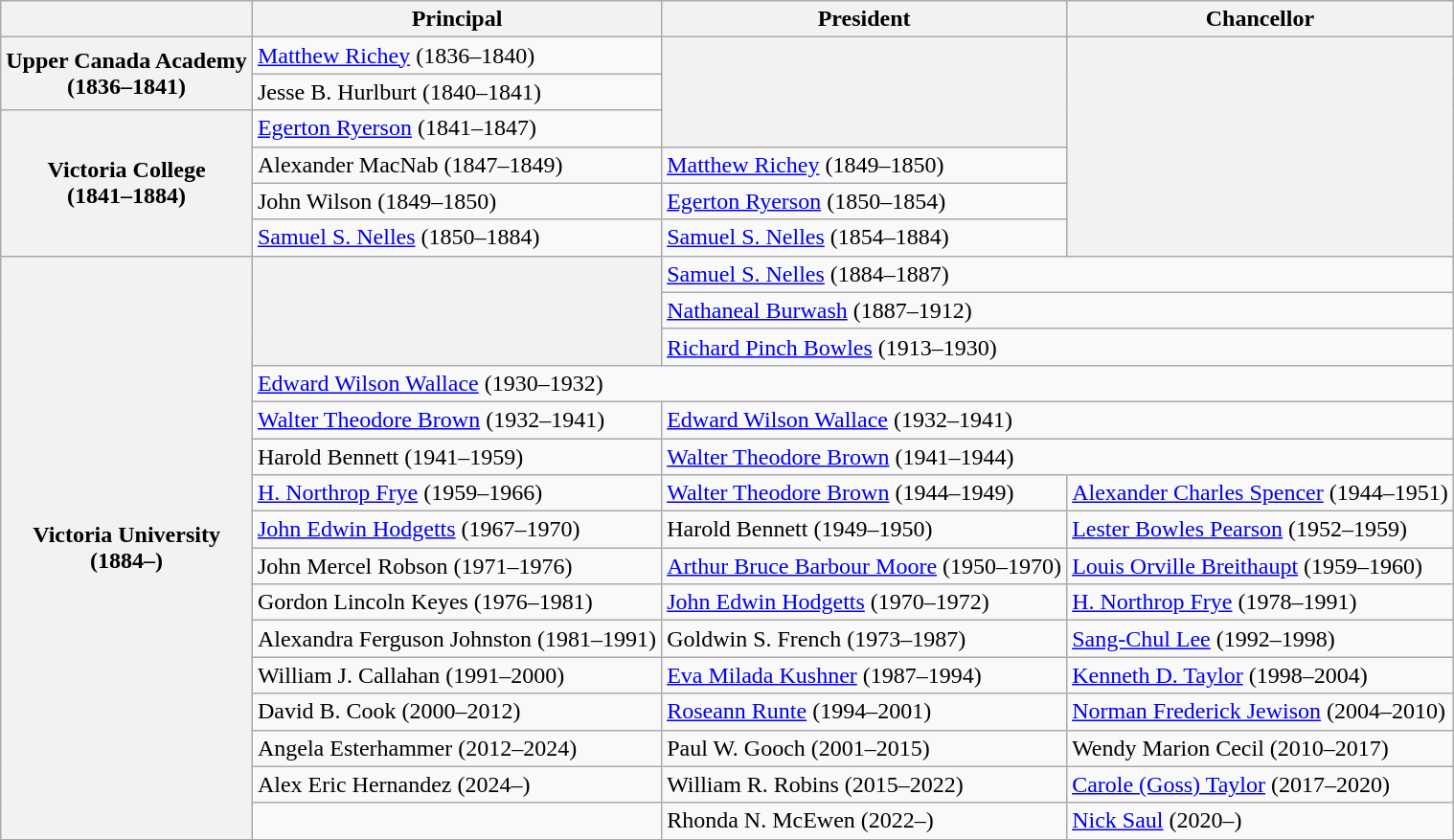<table class="wikitable">
<tr>
<th></th>
<th>Principal</th>
<th>President</th>
<th>Chancellor</th>
</tr>
<tr>
<th rowspan="2">Upper Canada Academy<br>(1836–1841)</th>
<td><a href='#'>Matthew Richey</a> (1836–1840)</td>
<th rowspan="3"></th>
<th rowspan="6"></th>
</tr>
<tr>
<td>Jesse B. Hurlburt (1840–1841)</td>
</tr>
<tr>
<th rowspan="4">Victoria College<br>(1841–1884)</th>
<td><a href='#'>Egerton Ryerson</a> (1841–1847)</td>
</tr>
<tr>
<td>Alexander MacNab (1847–1849)</td>
<td><a href='#'>Matthew Richey</a> (1849–1850)</td>
</tr>
<tr>
<td>John Wilson (1849–1850)</td>
<td><a href='#'>Egerton Ryerson</a> (1850–1854)</td>
</tr>
<tr>
<td><a href='#'>Samuel S. Nelles</a> (1850–1884)</td>
<td><a href='#'>Samuel S. Nelles</a> (1854–1884)</td>
</tr>
<tr>
<th rowspan="16">Victoria University<br>(1884–)</th>
<th rowspan="3"></th>
<td colspan="2"><a href='#'>Samuel S. Nelles</a> (1884–1887)</td>
</tr>
<tr>
<td colspan="2"><a href='#'>Nathaneal Burwash</a> (1887–1912)</td>
</tr>
<tr>
<td colspan="2"><a href='#'>Richard Pinch Bowles</a> (1913–1930)</td>
</tr>
<tr>
<td colspan="3"><a href='#'>Edward Wilson Wallace</a> (1930–1932)</td>
</tr>
<tr>
<td><a href='#'>Walter Theodore Brown</a> (1932–1941)</td>
<td colspan="2"><a href='#'>Edward Wilson Wallace</a> (1932–1941)</td>
</tr>
<tr>
<td>Harold Bennett (1941–1959)</td>
<td colspan="2"><a href='#'>Walter Theodore Brown</a> (1941–1944)</td>
</tr>
<tr>
<td><a href='#'>H. Northrop Frye</a> (1959–1966)</td>
<td><a href='#'>Walter Theodore Brown</a> (1944–1949)</td>
<td><a href='#'>Alexander Charles Spencer</a> (1944–1951)</td>
</tr>
<tr>
<td><a href='#'>John Edwin Hodgetts</a> (1967–1970)</td>
<td>Harold Bennett (1949–1950)</td>
<td><a href='#'>Lester Bowles Pearson</a> (1952–1959)</td>
</tr>
<tr>
<td>John Mercel Robson (1971–1976)</td>
<td><a href='#'>Arthur Bruce Barbour Moore</a> (1950–1970)</td>
<td><a href='#'>Louis Orville Breithaupt</a> (1959–1960)</td>
</tr>
<tr>
<td>Gordon Lincoln Keyes (1976–1981)</td>
<td><a href='#'>John Edwin Hodgetts</a> (1970–1972)</td>
<td><a href='#'>H. Northrop Frye</a> (1978–1991)</td>
</tr>
<tr>
<td>Alexandra Ferguson Johnston (1981–1991)</td>
<td>Goldwin S. French (1973–1987)</td>
<td><a href='#'>Sang-Chul Lee</a> (1992–1998)</td>
</tr>
<tr>
<td>William J. Callahan (1991–2000)</td>
<td><a href='#'>Eva Milada Kushner</a> (1987–1994)</td>
<td><a href='#'>Kenneth D. Taylor</a> (1998–2004)</td>
</tr>
<tr>
<td>David B. Cook (2000–2012)</td>
<td><a href='#'>Roseann Runte</a> (1994–2001)</td>
<td><a href='#'>Norman Frederick Jewison</a> (2004–2010)</td>
</tr>
<tr>
<td>Angela Esterhammer (2012–2024)</td>
<td>Paul W. Gooch (2001–2015)</td>
<td>Wendy Marion Cecil (2010–2017)</td>
</tr>
<tr>
<td>Alex Eric Hernandez (2024–)</td>
<td>William R. Robins (2015–2022)</td>
<td><a href='#'>Carole (Goss) Taylor</a> (2017–2020)</td>
</tr>
<tr>
<td></td>
<td>Rhonda N. McEwen (2022–)</td>
<td><a href='#'>Nick Saul</a> (2020–)</td>
</tr>
</table>
